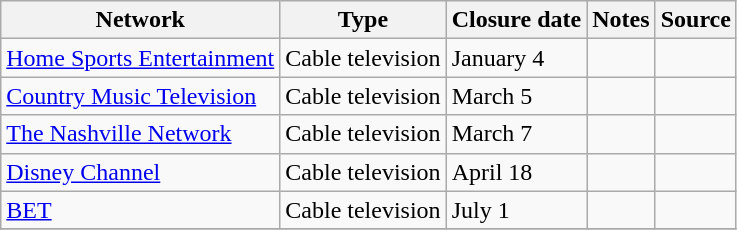<table class="wikitable sortable">
<tr>
<th>Network</th>
<th>Type</th>
<th>Closure date</th>
<th>Notes</th>
<th>Source</th>
</tr>
<tr>
<td><a href='#'>Home Sports Entertainment</a></td>
<td>Cable television</td>
<td>January 4</td>
<td></td>
<td></td>
</tr>
<tr>
<td><a href='#'>Country Music Television</a></td>
<td>Cable television</td>
<td>March 5</td>
<td></td>
<td></td>
</tr>
<tr>
<td><a href='#'>The Nashville Network</a></td>
<td>Cable television</td>
<td>March 7</td>
<td></td>
<td></td>
</tr>
<tr>
<td><a href='#'>Disney Channel</a></td>
<td>Cable television</td>
<td>April 18</td>
<td></td>
<td></td>
</tr>
<tr>
<td><a href='#'>BET</a></td>
<td>Cable television</td>
<td>July 1</td>
<td></td>
<td></td>
</tr>
<tr>
</tr>
</table>
